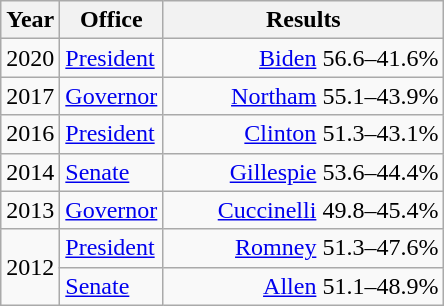<table class=wikitable>
<tr>
<th width="30">Year</th>
<th width="60">Office</th>
<th width="180">Results</th>
</tr>
<tr>
<td>2020</td>
<td><a href='#'>President</a></td>
<td align="right" ><a href='#'>Biden</a> 56.6–41.6%</td>
</tr>
<tr>
<td>2017</td>
<td><a href='#'>Governor</a></td>
<td align="right" ><a href='#'>Northam</a> 55.1–43.9%</td>
</tr>
<tr>
<td>2016</td>
<td><a href='#'>President</a></td>
<td align="right" ><a href='#'>Clinton</a> 51.3–43.1%</td>
</tr>
<tr>
<td>2014</td>
<td><a href='#'>Senate</a></td>
<td align="right" ><a href='#'>Gillespie</a> 53.6–44.4%</td>
</tr>
<tr>
<td>2013</td>
<td><a href='#'>Governor</a></td>
<td align="right" ><a href='#'>Cuccinelli</a> 49.8–45.4%</td>
</tr>
<tr>
<td rowspan="2">2012</td>
<td><a href='#'>President</a></td>
<td align="right" ><a href='#'>Romney</a> 51.3–47.6%</td>
</tr>
<tr>
<td><a href='#'>Senate</a></td>
<td align="right" ><a href='#'>Allen</a> 51.1–48.9%</td>
</tr>
</table>
